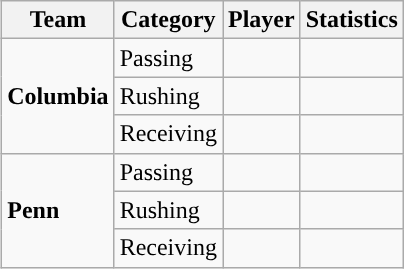<table class="wikitable" style="float: right;">
<tr>
<th>Team</th>
<th>Category</th>
<th>Player</th>
<th>Statistics</th>
</tr>
<tr>
<td rowspan=3><strong>Columbia</strong></td>
<td>Passing</td>
<td></td>
<td></td>
</tr>
<tr>
<td>Rushing</td>
<td></td>
<td></td>
</tr>
<tr>
<td>Receiving</td>
<td></td>
<td></td>
</tr>
<tr>
<td rowspan=3><strong>Penn</strong></td>
<td>Passing</td>
<td></td>
<td></td>
</tr>
<tr>
<td>Rushing</td>
<td></td>
<td></td>
</tr>
<tr>
<td>Receiving</td>
<td></td>
<td></td>
</tr>
</table>
